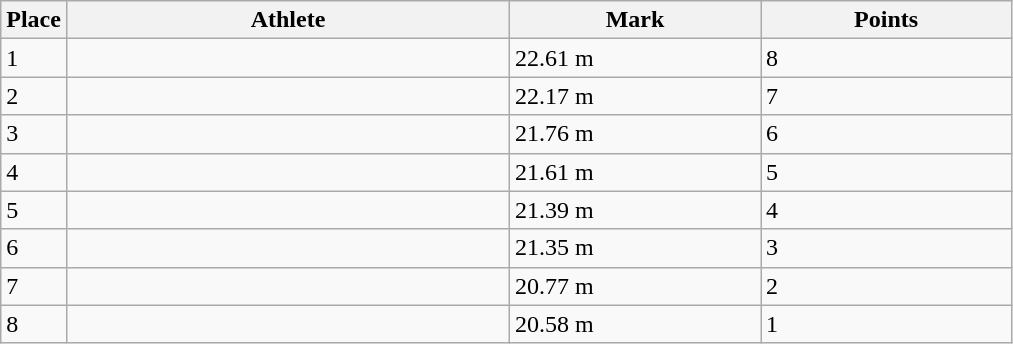<table class=wikitable>
<tr>
<th>Place</th>
<th style="width:18em">Athlete</th>
<th style="width:10em">Mark</th>
<th style="width:10em">Points</th>
</tr>
<tr>
<td>1</td>
<td></td>
<td>22.61 m   </td>
<td>8</td>
</tr>
<tr>
<td>2</td>
<td></td>
<td>22.17 m</td>
<td>7</td>
</tr>
<tr>
<td>3</td>
<td></td>
<td>21.76 m</td>
<td>6</td>
</tr>
<tr>
<td>4</td>
<td></td>
<td>21.61 m</td>
<td>5</td>
</tr>
<tr>
<td>5</td>
<td></td>
<td>21.39 m</td>
<td>4</td>
</tr>
<tr>
<td>6</td>
<td></td>
<td>21.35 m</td>
<td>3</td>
</tr>
<tr>
<td>7</td>
<td></td>
<td>20.77 m</td>
<td>2</td>
</tr>
<tr>
<td>8</td>
<td></td>
<td>20.58 m</td>
<td>1</td>
</tr>
</table>
